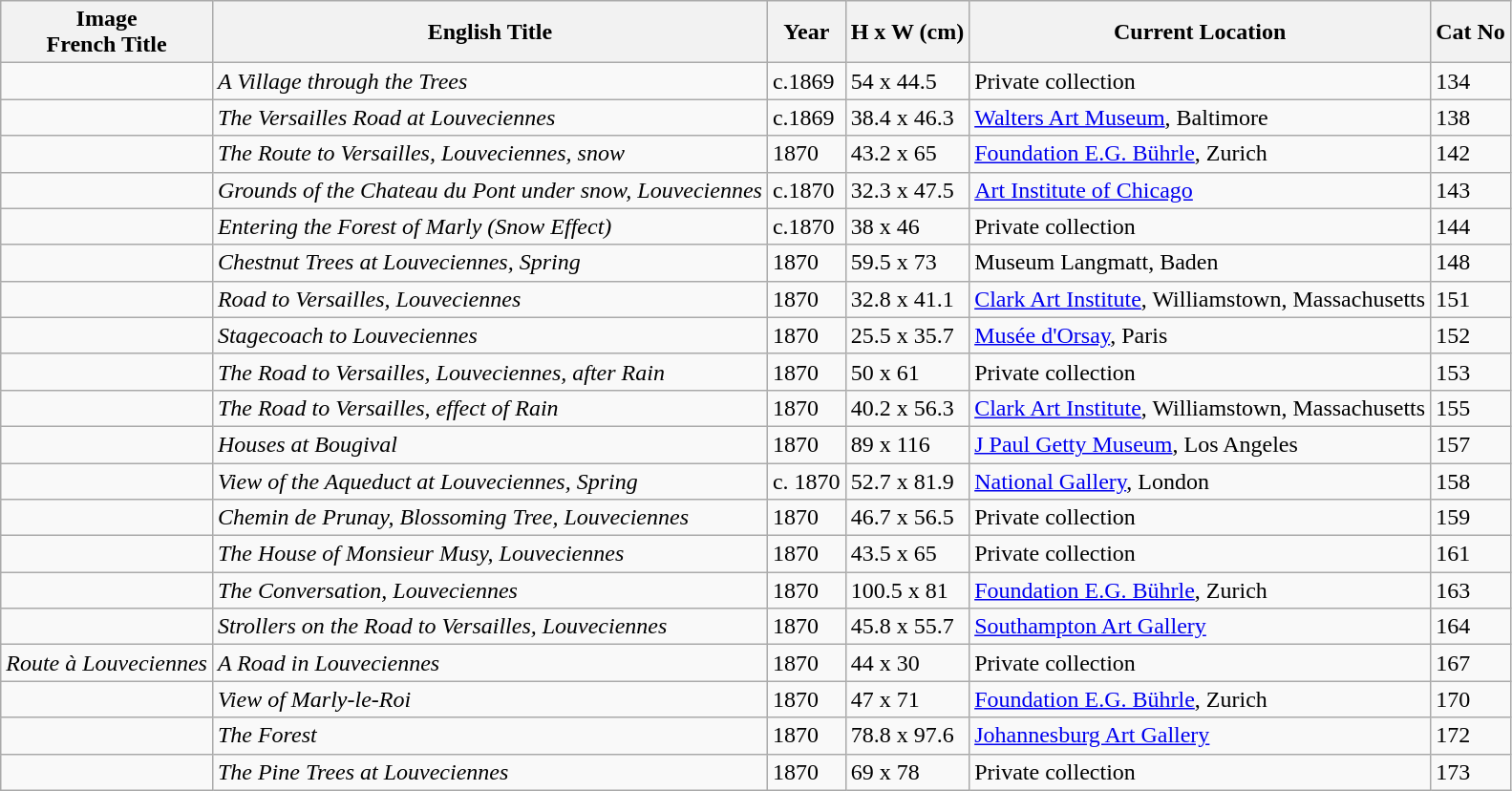<table class="sortable wikitable" style="margin-left:0.5em; text-align:left">
<tr>
<th>Image<br>French Title</th>
<th>English Title</th>
<th>Year</th>
<th>H x W (cm)</th>
<th>Current Location</th>
<th>Cat No</th>
</tr>
<tr>
<td></td>
<td><em>A Village through the Trees</em></td>
<td>c.1869</td>
<td>54 x 44.5</td>
<td>Private collection </td>
<td>134</td>
</tr>
<tr>
<td></td>
<td><em>The Versailles Road at Louveciennes</em></td>
<td>c.1869</td>
<td>38.4 x 46.3</td>
<td><a href='#'>Walters Art Museum</a>, Baltimore </td>
<td>138</td>
</tr>
<tr>
<td></td>
<td><em>The Route to Versailles, Louveciennes, snow</em></td>
<td>1870</td>
<td>43.2 x 65</td>
<td><a href='#'>Foundation E.G. Bührle</a>, Zurich </td>
<td>142</td>
</tr>
<tr>
<td></td>
<td><em>Grounds of the Chateau du Pont under snow, Louveciennes</em></td>
<td>c.1870</td>
<td>32.3 x 47.5</td>
<td><a href='#'>Art Institute of Chicago</a> </td>
<td>143</td>
</tr>
<tr>
<td></td>
<td><em>Entering the Forest of Marly (Snow Effect)</em></td>
<td>c.1870</td>
<td>38 x 46</td>
<td>Private collection </td>
<td>144</td>
</tr>
<tr>
<td></td>
<td><em>Chestnut Trees at Louveciennes, Spring</em></td>
<td>1870</td>
<td>59.5 x 73</td>
<td>Museum Langmatt, Baden </td>
<td>148</td>
</tr>
<tr>
<td></td>
<td><em>Road to Versailles, Louveciennes</em></td>
<td>1870</td>
<td>32.8 x 41.1</td>
<td><a href='#'>Clark Art Institute</a>, Williamstown, Massachusetts  </td>
<td>151</td>
</tr>
<tr>
<td></td>
<td><em>Stagecoach to Louveciennes</em></td>
<td>1870</td>
<td>25.5 x 35.7</td>
<td><a href='#'>Musée d'Orsay</a>, Paris </td>
<td>152</td>
</tr>
<tr>
<td></td>
<td><em>The Road to Versailles, Louveciennes, after Rain</em></td>
<td>1870</td>
<td>50 x 61</td>
<td>Private collection </td>
<td>153</td>
</tr>
<tr>
<td></td>
<td><em>The Road to Versailles, effect of Rain</em></td>
<td>1870</td>
<td>40.2 x 56.3</td>
<td><a href='#'>Clark Art Institute</a>, Williamstown, Massachusetts </td>
<td>155</td>
</tr>
<tr>
<td></td>
<td><em>Houses at Bougival</em></td>
<td>1870</td>
<td>89 x 116</td>
<td><a href='#'>J Paul Getty Museum</a>, Los Angeles </td>
<td>157</td>
</tr>
<tr>
<td></td>
<td><em>View of the Aqueduct at Louveciennes, Spring</em></td>
<td>c. 1870</td>
<td>52.7 x 81.9</td>
<td><a href='#'>National Gallery</a>, London </td>
<td>158</td>
</tr>
<tr>
<td></td>
<td><em>Chemin de Prunay, Blossoming Tree, Louveciennes</em></td>
<td>1870</td>
<td>46.7 x 56.5</td>
<td>Private collection </td>
<td>159</td>
</tr>
<tr>
<td></td>
<td><em>The House of Monsieur Musy, Louveciennes</em></td>
<td>1870</td>
<td>43.5 x 65</td>
<td>Private collection </td>
<td>161</td>
</tr>
<tr>
<td></td>
<td><em>The Conversation, Louveciennes</em></td>
<td>1870</td>
<td>100.5 x 81</td>
<td><a href='#'>Foundation E.G. Bührle</a>, Zurich </td>
<td>163</td>
</tr>
<tr>
<td></td>
<td><em>Strollers on the Road to Versailles, Louveciennes</em></td>
<td>1870</td>
<td>45.8 x 55.7</td>
<td><a href='#'>Southampton Art Gallery</a> </td>
<td>164</td>
</tr>
<tr>
<td><em>Route à Louveciennes</em></td>
<td><em>A Road in Louveciennes</em></td>
<td>1870</td>
<td>44 x 30</td>
<td>Private collection </td>
<td>167</td>
</tr>
<tr>
<td></td>
<td><em>View of Marly-le-Roi</em></td>
<td>1870</td>
<td>47 x 71</td>
<td><a href='#'>Foundation E.G. Bührle</a>, Zurich </td>
<td>170</td>
</tr>
<tr>
<td></td>
<td><em>The Forest</em></td>
<td>1870</td>
<td>78.8 x 97.6</td>
<td><a href='#'>Johannesburg Art Gallery</a> </td>
<td>172</td>
</tr>
<tr>
<td></td>
<td><em>The Pine Trees at Louveciennes</em></td>
<td>1870</td>
<td>69 x 78</td>
<td>Private collection </td>
<td>173</td>
</tr>
</table>
